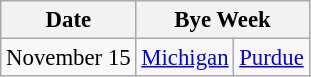<table class="wikitable" style="font-size:95%;">
<tr>
<th>Date</th>
<th colspan="2">Bye Week</th>
</tr>
<tr>
<td>November 15</td>
<td><a href='#'>Michigan</a></td>
<td><a href='#'>Purdue</a></td>
</tr>
</table>
